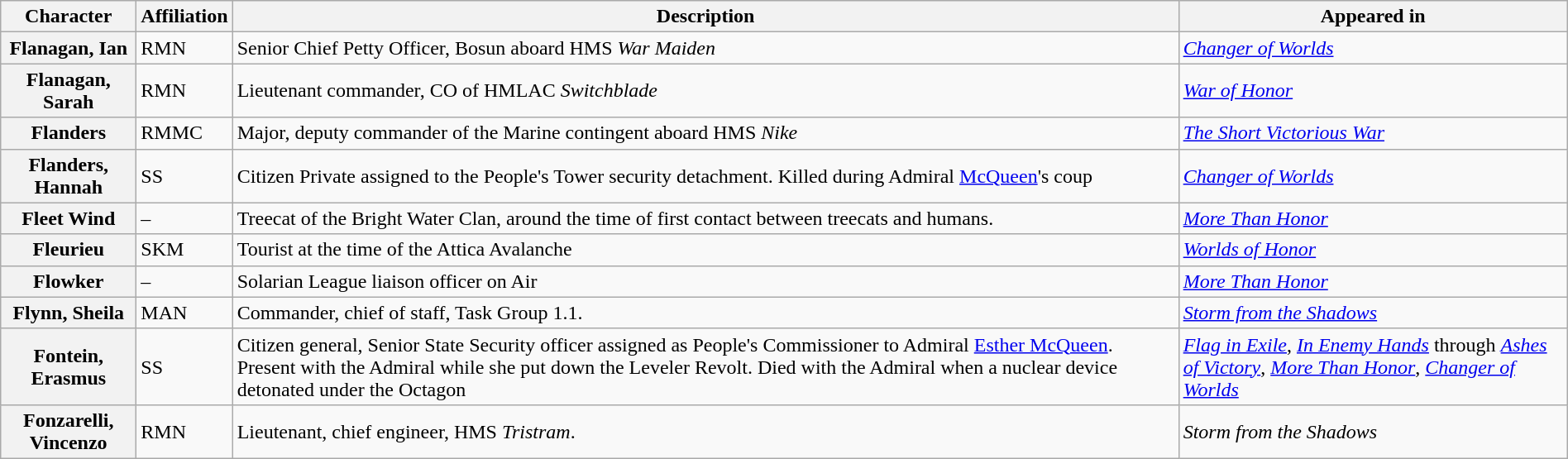<table class="wikitable" style="width: 100%">
<tr>
<th>Character</th>
<th>Affiliation</th>
<th>Description</th>
<th>Appeared in</th>
</tr>
<tr>
<th>Flanagan, Ian</th>
<td>RMN</td>
<td>Senior Chief Petty Officer, Bosun aboard HMS <em>War Maiden</em></td>
<td><em><a href='#'>Changer of Worlds</a></em></td>
</tr>
<tr>
<th>Flanagan, Sarah</th>
<td>RMN</td>
<td>Lieutenant commander, CO of HMLAC <em>Switchblade</em></td>
<td><em><a href='#'>War of Honor</a></em></td>
</tr>
<tr>
<th>Flanders</th>
<td>RMMC</td>
<td>Major, deputy commander of the Marine contingent aboard HMS <em>Nike</em></td>
<td><em><a href='#'>The Short Victorious War</a></em></td>
</tr>
<tr>
<th>Flanders, Hannah</th>
<td>SS</td>
<td>Citizen Private assigned to the People's Tower security detachment. Killed during Admiral <a href='#'>McQueen</a>'s coup</td>
<td><em><a href='#'>Changer of Worlds</a></em></td>
</tr>
<tr>
<th>Fleet Wind</th>
<td>–</td>
<td>Treecat of the Bright Water Clan, around the time of first contact between treecats and humans.</td>
<td><em><a href='#'>More Than Honor</a></em></td>
</tr>
<tr>
<th>Fleurieu</th>
<td>SKM</td>
<td>Tourist at the time of the Attica Avalanche</td>
<td><em><a href='#'>Worlds of Honor</a></em></td>
</tr>
<tr>
<th>Flowker</th>
<td>–</td>
<td>Solarian League liaison officer on Air</td>
<td><em><a href='#'>More Than Honor</a></em></td>
</tr>
<tr>
<th>Flynn, Sheila</th>
<td>MAN</td>
<td>Commander, chief of staff, Task Group 1.1.</td>
<td><em><a href='#'>Storm from the Shadows</a></em></td>
</tr>
<tr>
<th>Fontein, Erasmus</th>
<td>SS</td>
<td>Citizen general, Senior State Security officer assigned as People's Commissioner to Admiral <a href='#'>Esther McQueen</a>. Present with the Admiral while she put down the Leveler Revolt. Died with the Admiral when a nuclear device detonated under the Octagon</td>
<td><em><a href='#'>Flag in Exile</a></em>, <em><a href='#'>In Enemy Hands</a></em> through <em><a href='#'>Ashes of Victory</a></em>, <em><a href='#'>More Than Honor</a></em>, <em><a href='#'>Changer of Worlds</a></em></td>
</tr>
<tr>
<th>Fonzarelli, Vincenzo</th>
<td>RMN</td>
<td>Lieutenant, chief engineer, HMS <em>Tristram</em>.</td>
<td><em>Storm from the Shadows</em></td>
</tr>
</table>
